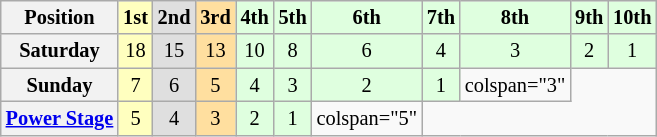<table class="wikitable" style="font-size: 85%;">
<tr>
<th>Position</th>
<td style="background:#ffffbf" align="center"><strong>1st</strong></td>
<td style="background:#dfdfdf" align="center"><strong>2nd</strong></td>
<td style="background:#ffdf9f" align="center"><strong>3rd</strong></td>
<td style="background:#dfffdf" align="center"><strong>4th</strong></td>
<td style="background:#dfffdf" align="center"><strong>5th</strong></td>
<td style="background:#dfffdf" align="center"><strong>6th</strong></td>
<td style="background:#dfffdf" align="center"><strong>7th</strong></td>
<td style="background:#dfffdf" align="center"><strong>8th</strong></td>
<td style="background:#dfffdf" align="center"><strong>9th</strong></td>
<td style="background:#dfffdf" align="center"><strong>10th</strong></td>
</tr>
<tr>
<th>Saturday</th>
<td style="background:#ffffbf" align="center">18</td>
<td style="background:#dfdfdf" align="center">15</td>
<td style="background:#ffdf9f" align="center">13</td>
<td style="background:#dfffdf" align="center">10</td>
<td style="background:#dfffdf" align="center">8</td>
<td style="background:#dfffdf" align="center">6</td>
<td style="background:#dfffdf" align="center">4</td>
<td style="background:#dfffdf" align="center">3</td>
<td style="background:#dfffdf" align="center">2</td>
<td style="background:#dfffdf" align="center">1</td>
</tr>
<tr>
<th>Sunday</th>
<td style="background:#ffffbf" align="center">7</td>
<td style="background:#dfdfdf" align="center">6</td>
<td style="background:#ffdf9f" align="center">5</td>
<td style="background:#dfffdf" align="center">4</td>
<td style="background:#dfffdf" align="center">3</td>
<td style="background:#dfffdf" align="center">2</td>
<td style="background:#dfffdf" align="center">1</td>
<td>colspan="3" </td>
</tr>
<tr>
<th><a href='#'>Power Stage</a></th>
<td style="background:#ffffbf" align="center">5</td>
<td style="background:#dfdfdf" align="center">4</td>
<td style="background:#ffdf9f" align="center">3</td>
<td style="background:#dfffdf" align="center">2</td>
<td style="background:#dfffdf" align="center">1</td>
<td>colspan="5" </td>
</tr>
</table>
